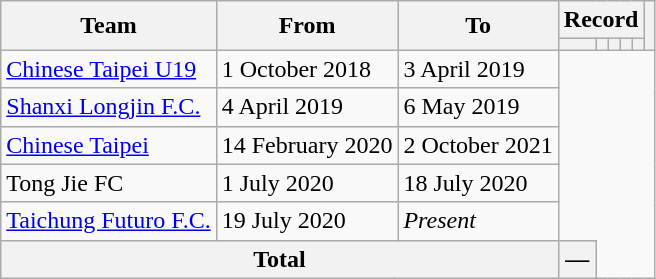<table class=wikitable style=text-align:center>
<tr>
<th rowspan=2>Team</th>
<th rowspan=2>From</th>
<th rowspan=2>To</th>
<th colspan=5>Record</th>
<th rowspan=2></th>
</tr>
<tr>
<th></th>
<th></th>
<th></th>
<th></th>
<th></th>
</tr>
<tr>
<td align=left><a href='#'>Chinese Taipei U19</a></td>
<td align=left>1 October 2018</td>
<td align=left>3 April 2019<br></td>
</tr>
<tr>
<td align=left><a href='#'>Shanxi Longjin F.C.</a></td>
<td align=left>4 April 2019</td>
<td align=left>6 May 2019<br></td>
</tr>
<tr>
<td align=left><a href='#'>Chinese Taipei</a></td>
<td align=left>14 February 2020</td>
<td align=left>2 October 2021<br></td>
</tr>
<tr>
<td align=left>Tong Jie FC</td>
<td align=left>1 July 2020</td>
<td align=left>18 July 2020<br></td>
</tr>
<tr>
<td align=left><a href='#'>Taichung Futuro F.C.</a></td>
<td align=left>19 July 2020</td>
<td align=left><em>Present</em><br></td>
</tr>
<tr>
<th colspan=3>Total<br></th>
<th>—</th>
</tr>
</table>
